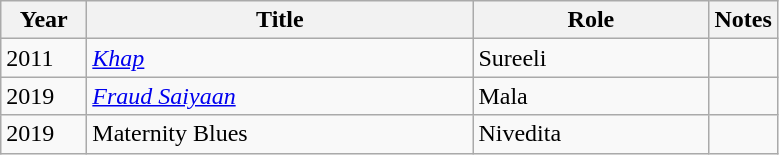<table class="wikitable sortable">
<tr>
<th width="50px">Year</th>
<th width="250px">Title</th>
<th width="150px">Role</th>
<th class="unsortable">Notes</th>
</tr>
<tr>
<td>2011</td>
<td><em><a href='#'>Khap</a></em></td>
<td>Sureeli</td>
<td></td>
</tr>
<tr>
<td>2019</td>
<td><em><a href='#'>Fraud Saiyaan</a></em></td>
<td>Mala</td>
<td></td>
</tr>
<tr>
<td>2019</td>
<td>Maternity Blues</td>
<td>Nivedita</td>
<td></td>
</tr>
</table>
